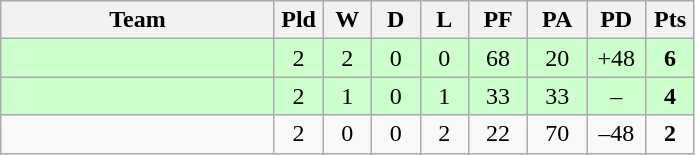<table class="wikitable" style="text-align:center;">
<tr>
<th width=175>Team</th>
<th width=25 abbr="Played">Pld</th>
<th width=25 abbr="Won">W</th>
<th width=25 abbr="Drawn">D</th>
<th width=25 abbr="Lost">L</th>
<th width=32 abbr="Points for">PF</th>
<th width=32 abbr="Points against">PA</th>
<th width=32 abbr="Points difference">PD</th>
<th width=25 abbr="Points">Pts</th>
</tr>
<tr bgcolor=ccffcc>
<td align=left></td>
<td>2</td>
<td>2</td>
<td>0</td>
<td>0</td>
<td>68</td>
<td>20</td>
<td>+48</td>
<td><strong>6</strong></td>
</tr>
<tr bgcolor=ccffcc>
<td align=left></td>
<td>2</td>
<td>1</td>
<td>0</td>
<td>1</td>
<td>33</td>
<td>33</td>
<td>–</td>
<td><strong>4</strong></td>
</tr>
<tr>
<td align=left></td>
<td>2</td>
<td>0</td>
<td>0</td>
<td>2</td>
<td>22</td>
<td>70</td>
<td>–48</td>
<td><strong>2</strong></td>
</tr>
</table>
